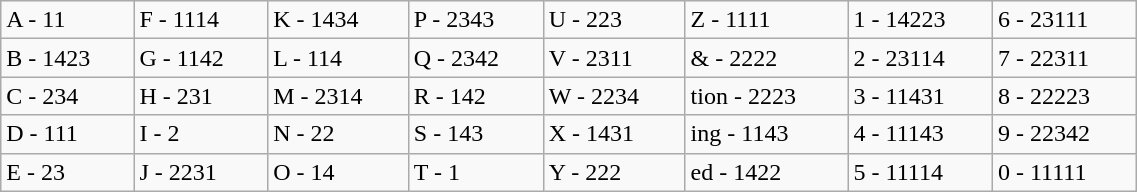<table align="center" class="wikitable" style="width:60%;">
<tr>
<td>A - 11</td>
<td>F - 1114</td>
<td>K - 1434</td>
<td>P - 2343</td>
<td>U - 223</td>
<td>Z - 1111</td>
<td>1 - 14223</td>
<td>6 - 23111</tr></td>
<td>B - 1423</td>
<td>G - 1142</td>
<td>L - 114</td>
<td>Q - 2342</td>
<td>V - 2311</td>
<td>& - 2222</td>
<td>2 - 23114</td>
<td>7 - 22311</tr></td>
<td>C - 234</td>
<td>H - 231</td>
<td>M - 2314</td>
<td>R - 142</td>
<td>W - 2234</td>
<td>tion - 2223</td>
<td>3 - 11431</td>
<td>8 - 22223</tr></td>
<td>D - 111</td>
<td>I - 2</td>
<td>N - 22</td>
<td>S - 143</td>
<td>X - 1431</td>
<td>ing - 1143</td>
<td>4 - 11143</td>
<td>9 - 22342</tr></td>
<td>E - 23</td>
<td>J - 2231</td>
<td>O - 14</td>
<td>T - 1</td>
<td>Y - 222</td>
<td>ed - 1422</td>
<td>5 - 11114</td>
<td>0 - 11111</td>
</tr>
</table>
